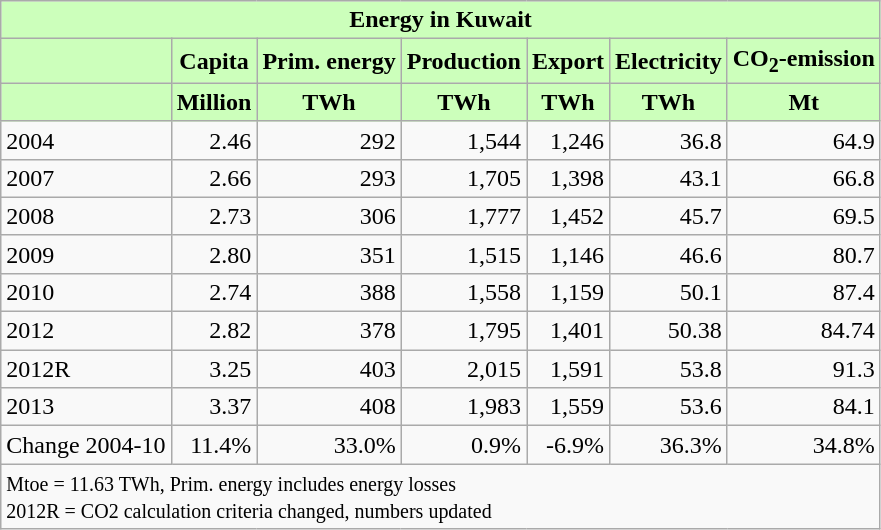<table class="wikitable">
<tr>
<th colspan="7" align="center" style="background-color: #cfb;">Energy in Kuwait</th>
</tr>
<tr>
<th style="background-color: #cfb;"></th>
<th style="background-color: #cfb;">Capita</th>
<th style="background-color: #cfb;">Prim. energy</th>
<th style="background-color: #cfb;">Production</th>
<th style="background-color: #cfb;">Export</th>
<th style="background-color: #cfb;">Electricity</th>
<th style="background-color: #cfb;">CO<sub>2</sub>-emission</th>
</tr>
<tr ---->
<th style="background-color: #cfb;"></th>
<th style="background-color: #cfb;">Million</th>
<th style="background-color: #cfb;">TWh</th>
<th style="background-color: #cfb;">TWh</th>
<th style="background-color: #cfb;">TWh</th>
<th style="background-color: #cfb;">TWh</th>
<th style="background-color: #cfb;">Mt</th>
</tr>
<tr ---->
<td align="left">2004</td>
<td align="right">2.46</td>
<td align="right">292</td>
<td align="right">1,544</td>
<td align="right">1,246</td>
<td align="right">36.8</td>
<td align="right">64.9</td>
</tr>
<tr ---->
<td align="left">2007</td>
<td align="right">2.66</td>
<td align="right">293</td>
<td align="right">1,705</td>
<td align="right">1,398</td>
<td align="right">43.1</td>
<td align="right">66.8</td>
</tr>
<tr ---->
<td align="left">2008</td>
<td align="right">2.73</td>
<td align="right">306</td>
<td align="right">1,777</td>
<td align="right">1,452</td>
<td align="right">45.7</td>
<td align="right">69.5</td>
</tr>
<tr ---->
<td align="left">2009</td>
<td align="right">2.80</td>
<td align="right">351</td>
<td align="right">1,515</td>
<td align="right">1,146</td>
<td align="right">46.6</td>
<td align="right">80.7</td>
</tr>
<tr ---->
<td align="left">2010</td>
<td align="right">2.74</td>
<td align="right">388</td>
<td align="right">1,558</td>
<td align="right">1,159</td>
<td align="right">50.1</td>
<td align="right">87.4</td>
</tr>
<tr ---->
<td align="left">2012</td>
<td align="right">2.82</td>
<td align="right">378</td>
<td align="right">1,795</td>
<td align="right">1,401</td>
<td align="right">50.38</td>
<td align="right">84.74</td>
</tr>
<tr ---->
<td align="left">2012R</td>
<td align="right">3.25</td>
<td align="right">403</td>
<td align="right">2,015</td>
<td align="right">1,591</td>
<td align="right">53.8</td>
<td align="right">91.3</td>
</tr>
<tr ---->
<td align="left">2013</td>
<td align="right">3.37</td>
<td align="right">408</td>
<td align="right">1,983</td>
<td align="right">1,559</td>
<td align="right">53.6</td>
<td align="right">84.1</td>
</tr>
<tr ---->
<td align="left">Change 2004-10</td>
<td align="right">11.4%</td>
<td align="right">33.0%</td>
<td align="right">0.9%</td>
<td align="right">-6.9%</td>
<td align="right">36.3%</td>
<td align="right">34.8%</td>
</tr>
<tr ---->
<td align="left" colspan=7><small> Mtoe = 11.63 TWh, Prim. energy includes energy losses</small><br><small>2012R = CO2 calculation criteria changed, numbers updated </small></td>
</tr>
</table>
